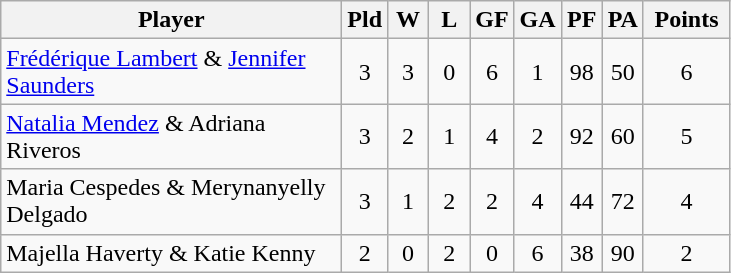<table class=wikitable style="text-align:center">
<tr>
<th width=220>Player</th>
<th width=20>Pld</th>
<th width=20>W</th>
<th width=20>L</th>
<th width=20>GF</th>
<th width=20>GA</th>
<th width=20>PF</th>
<th width=20>PA</th>
<th width=50>Points</th>
</tr>
<tr>
<td align=left> <a href='#'>Frédérique Lambert</a> & <a href='#'>Jennifer Saunders</a></td>
<td>3</td>
<td>3</td>
<td>0</td>
<td>6</td>
<td>1</td>
<td>98</td>
<td>50</td>
<td>6</td>
</tr>
<tr>
<td align=left> <a href='#'>Natalia Mendez</a> & Adriana Riveros</td>
<td>3</td>
<td>2</td>
<td>1</td>
<td>4</td>
<td>2</td>
<td>92</td>
<td>60</td>
<td>5</td>
</tr>
<tr>
<td align=left> Maria Cespedes & Merynanyelly Delgado</td>
<td>3</td>
<td>1</td>
<td>2</td>
<td>2</td>
<td>4</td>
<td>44</td>
<td>72</td>
<td>4</td>
</tr>
<tr>
<td align=left> Majella Haverty & Katie Kenny</td>
<td>2</td>
<td>0</td>
<td>2</td>
<td>0</td>
<td>6</td>
<td>38</td>
<td>90</td>
<td>2</td>
</tr>
</table>
